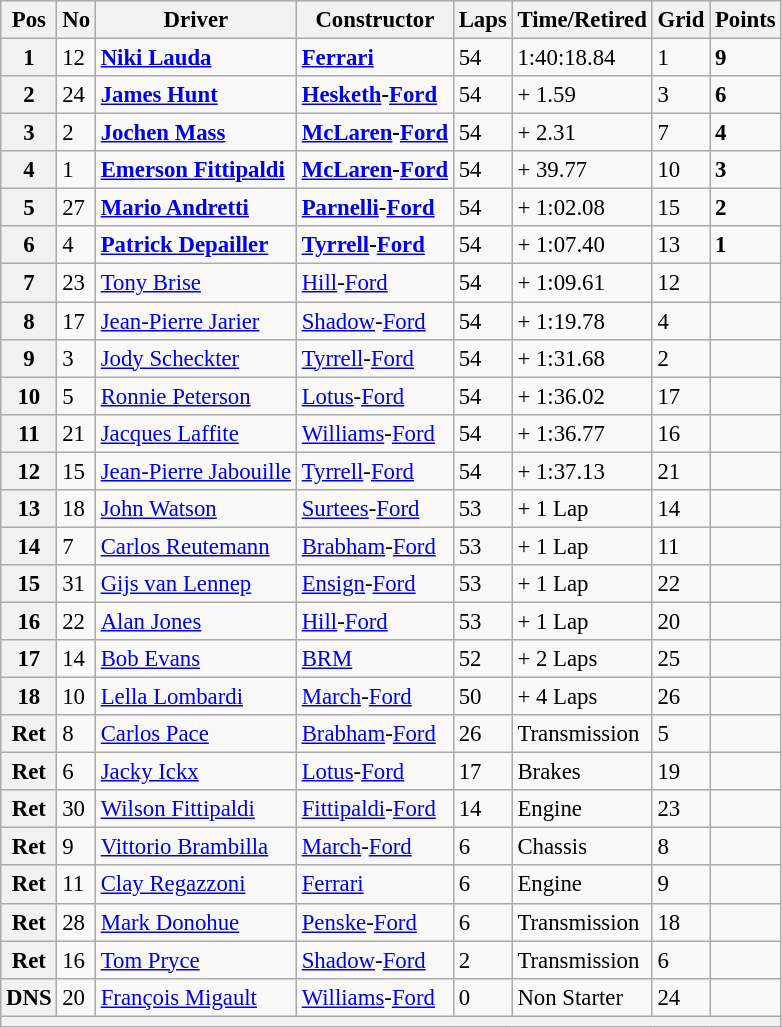<table class="wikitable" style="font-size: 95%">
<tr>
<th>Pos</th>
<th>No</th>
<th>Driver</th>
<th>Constructor</th>
<th>Laps</th>
<th>Time/Retired</th>
<th>Grid</th>
<th>Points</th>
</tr>
<tr>
<th>1</th>
<td>12</td>
<td> <strong><a href='#'>Niki Lauda</a></strong></td>
<td><strong><a href='#'>Ferrari</a></strong></td>
<td>54</td>
<td>1:40:18.84</td>
<td>1</td>
<td><strong>9</strong></td>
</tr>
<tr>
<th>2</th>
<td>24</td>
<td> <strong><a href='#'>James Hunt</a></strong></td>
<td><strong><a href='#'>Hesketh</a>-<a href='#'>Ford</a></strong></td>
<td>54</td>
<td>+ 1.59</td>
<td>3</td>
<td><strong>6</strong></td>
</tr>
<tr>
<th>3</th>
<td>2</td>
<td>  <strong><a href='#'>Jochen Mass</a></strong></td>
<td><strong><a href='#'>McLaren</a>-<a href='#'>Ford</a></strong></td>
<td>54</td>
<td>+ 2.31</td>
<td>7</td>
<td><strong>4</strong></td>
</tr>
<tr>
<th>4</th>
<td>1</td>
<td> <strong><a href='#'>Emerson Fittipaldi</a></strong></td>
<td><strong><a href='#'>McLaren</a>-<a href='#'>Ford</a></strong></td>
<td>54</td>
<td>+ 39.77</td>
<td>10</td>
<td><strong>3</strong></td>
</tr>
<tr>
<th>5</th>
<td>27</td>
<td> <strong><a href='#'>Mario Andretti</a></strong></td>
<td><strong><a href='#'>Parnelli</a>-<a href='#'>Ford</a></strong></td>
<td>54</td>
<td>+ 1:02.08</td>
<td>15</td>
<td><strong>2</strong></td>
</tr>
<tr>
<th>6</th>
<td>4</td>
<td> <strong><a href='#'>Patrick Depailler</a></strong></td>
<td><strong><a href='#'>Tyrrell</a>-<a href='#'>Ford</a></strong></td>
<td>54</td>
<td>+ 1:07.40</td>
<td>13</td>
<td><strong>1</strong></td>
</tr>
<tr>
<th>7</th>
<td>23</td>
<td>  <a href='#'>Tony Brise</a></td>
<td><a href='#'>Hill</a>-<a href='#'>Ford</a></td>
<td>54</td>
<td>+ 1:09.61</td>
<td>12</td>
<td> </td>
</tr>
<tr>
<th>8</th>
<td>17</td>
<td>  <a href='#'>Jean-Pierre Jarier</a></td>
<td><a href='#'>Shadow</a>-<a href='#'>Ford</a></td>
<td>54</td>
<td>+ 1:19.78</td>
<td>4</td>
<td> </td>
</tr>
<tr>
<th>9</th>
<td>3</td>
<td> <a href='#'>Jody Scheckter</a></td>
<td><a href='#'>Tyrrell</a>-<a href='#'>Ford</a></td>
<td>54</td>
<td>+ 1:31.68</td>
<td>2</td>
<td> </td>
</tr>
<tr>
<th>10</th>
<td>5</td>
<td> <a href='#'>Ronnie Peterson</a></td>
<td><a href='#'>Lotus</a>-<a href='#'>Ford</a></td>
<td>54</td>
<td>+ 1:36.02</td>
<td>17</td>
<td> </td>
</tr>
<tr>
<th>11</th>
<td>21</td>
<td> <a href='#'>Jacques Laffite</a></td>
<td><a href='#'>Williams</a>-<a href='#'>Ford</a></td>
<td>54</td>
<td>+ 1:36.77</td>
<td>16</td>
<td> </td>
</tr>
<tr>
<th>12</th>
<td>15</td>
<td> <a href='#'>Jean-Pierre Jabouille</a></td>
<td><a href='#'>Tyrrell</a>-<a href='#'>Ford</a></td>
<td>54</td>
<td>+ 1:37.13</td>
<td>21</td>
<td> </td>
</tr>
<tr>
<th>13</th>
<td>18</td>
<td>  <a href='#'>John Watson</a></td>
<td><a href='#'>Surtees</a>-<a href='#'>Ford</a></td>
<td>53</td>
<td>+ 1 Lap</td>
<td>14</td>
<td> </td>
</tr>
<tr>
<th>14</th>
<td>7</td>
<td> <a href='#'>Carlos Reutemann</a></td>
<td><a href='#'>Brabham</a>-<a href='#'>Ford</a></td>
<td>53</td>
<td>+ 1 Lap</td>
<td>11</td>
<td> </td>
</tr>
<tr>
<th>15</th>
<td>31</td>
<td> <a href='#'>Gijs van Lennep</a></td>
<td><a href='#'>Ensign</a>-<a href='#'>Ford</a></td>
<td>53</td>
<td>+ 1 Lap</td>
<td>22</td>
<td> </td>
</tr>
<tr>
<th>16</th>
<td>22</td>
<td> <a href='#'>Alan Jones</a></td>
<td><a href='#'>Hill</a>-<a href='#'>Ford</a></td>
<td>53</td>
<td>+ 1 Lap</td>
<td>20</td>
<td> </td>
</tr>
<tr>
<th>17</th>
<td>14</td>
<td> <a href='#'>Bob Evans</a></td>
<td><a href='#'>BRM</a></td>
<td>52</td>
<td>+ 2 Laps</td>
<td>25</td>
<td> </td>
</tr>
<tr>
<th>18</th>
<td>10</td>
<td>  <a href='#'>Lella Lombardi</a></td>
<td><a href='#'>March</a>-<a href='#'>Ford</a></td>
<td>50</td>
<td>+ 4 Laps</td>
<td>26</td>
<td> </td>
</tr>
<tr>
<th>Ret</th>
<td>8</td>
<td>  <a href='#'>Carlos Pace</a></td>
<td><a href='#'>Brabham</a>-<a href='#'>Ford</a></td>
<td>26</td>
<td>Transmission</td>
<td>5</td>
<td> </td>
</tr>
<tr>
<th>Ret</th>
<td>6</td>
<td>  <a href='#'>Jacky Ickx</a></td>
<td><a href='#'>Lotus</a>-<a href='#'>Ford</a></td>
<td>17</td>
<td>Brakes</td>
<td>19</td>
<td> </td>
</tr>
<tr>
<th>Ret</th>
<td>30</td>
<td> <a href='#'>Wilson Fittipaldi</a></td>
<td><a href='#'>Fittipaldi</a>-<a href='#'>Ford</a></td>
<td>14</td>
<td>Engine</td>
<td>23</td>
<td> </td>
</tr>
<tr>
<th>Ret</th>
<td>9</td>
<td> <a href='#'>Vittorio Brambilla</a></td>
<td><a href='#'>March</a>-<a href='#'>Ford</a></td>
<td>6</td>
<td>Chassis</td>
<td>8</td>
<td> </td>
</tr>
<tr>
<th>Ret</th>
<td>11</td>
<td> <a href='#'>Clay Regazzoni</a></td>
<td><a href='#'>Ferrari</a></td>
<td>6</td>
<td>Engine</td>
<td>9</td>
<td> </td>
</tr>
<tr>
<th>Ret</th>
<td>28</td>
<td> <a href='#'>Mark Donohue</a></td>
<td><a href='#'>Penske</a>-<a href='#'>Ford</a></td>
<td>6</td>
<td>Transmission</td>
<td>18</td>
<td> </td>
</tr>
<tr>
<th>Ret</th>
<td>16</td>
<td> <a href='#'>Tom Pryce</a></td>
<td><a href='#'>Shadow</a>-<a href='#'>Ford</a></td>
<td>2</td>
<td>Transmission</td>
<td>6</td>
<td> </td>
</tr>
<tr>
<th>DNS</th>
<td>20</td>
<td> <a href='#'>François Migault</a></td>
<td><a href='#'>Williams</a>-<a href='#'>Ford</a></td>
<td>0</td>
<td>Non Starter</td>
<td>24</td>
<td> </td>
</tr>
<tr>
<th colspan="8"></th>
</tr>
</table>
